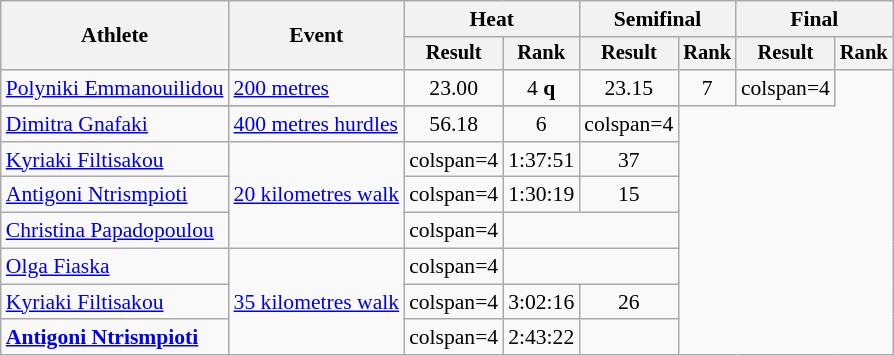<table class="wikitable" style="font-size:90%">
<tr>
<th rowspan="2">Athlete</th>
<th rowspan="2">Event</th>
<th colspan="2">Heat</th>
<th colspan="2">Semifinal</th>
<th colspan="2">Final</th>
</tr>
<tr style="font-size:95%">
<th>Result</th>
<th>Rank</th>
<th>Result</th>
<th>Rank</th>
<th>Result</th>
<th>Rank</th>
</tr>
<tr align=center>
<td align=left><a href='#'>Polyniki Emmanouilidou</a></td>
<td align=left><a href='#'>200 metres</a></td>
<td>23.00</td>
<td>4 <strong>q</strong></td>
<td>23.15</td>
<td>7</td>
<td>colspan=4 </td>
</tr>
<tr align=center>
</tr>
<tr align=center>
<td align=left><a href='#'>Dimitra Gnafaki</a></td>
<td align=left><a href='#'>400 metres hurdles</a></td>
<td>56.18 </td>
<td>6</td>
<td>colspan=4 </td>
</tr>
<tr align=center>
<td align=left><a href='#'>Kyriaki Filtisakou</a></td>
<td align=left rowspan=3><a href='#'>20 kilometres walk</a></td>
<td>colspan=4</td>
<td>1:37:51</td>
<td>37</td>
</tr>
<tr align=center>
<td align=left><a href='#'>Antigoni Ntrismpioti</a></td>
<td>colspan=4</td>
<td>1:30:19</td>
<td>15</td>
</tr>
<tr align=center>
<td align=left><a href='#'>Christina Papadopoulou</a></td>
<td>colspan=4</td>
<td colspan=2></td>
</tr>
<tr align=center>
<td align=left><a href='#'>Olga Fiaska</a></td>
<td align=left rowspan=3><a href='#'>35 kilometres walk</a></td>
<td>colspan=4</td>
<td colspan=2></td>
</tr>
<tr align=center>
<td align=left><a href='#'>Kyriaki Filtisakou</a></td>
<td>colspan=4</td>
<td>3:02:16</td>
<td>26</td>
</tr>
<tr align=center>
<td align=left><strong><a href='#'>Antigoni Ntrismpioti</a></strong></td>
<td>colspan=4</td>
<td>2:43:22 </td>
<td></td>
</tr>
</table>
